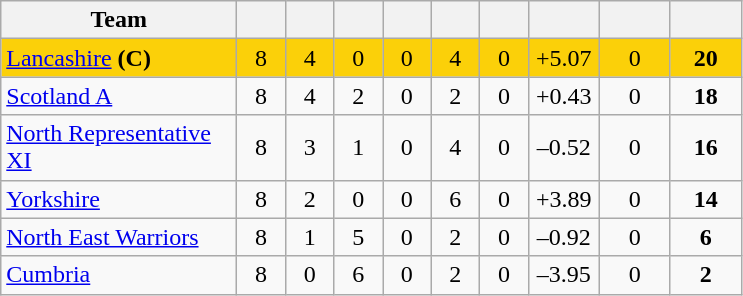<table class="wikitable" style="text-align:center">
<tr>
<th width="150">Team</th>
<th width="25"></th>
<th width="25"></th>
<th width="25"></th>
<th width="25"></th>
<th width="25"></th>
<th width="25"></th>
<th width="40"></th>
<th width="40"></th>
<th width="40"></th>
</tr>
<tr style="background:#fbd009">
<td style="text-align:left"><a href='#'>Lancashire</a> <strong>(C)</strong></td>
<td>8</td>
<td>4</td>
<td>0</td>
<td>0</td>
<td>4</td>
<td>0</td>
<td>+5.07</td>
<td>0</td>
<td><strong>20</strong></td>
</tr>
<tr>
<td style="text-align:left"><a href='#'>Scotland A</a></td>
<td>8</td>
<td>4</td>
<td>2</td>
<td>0</td>
<td>2</td>
<td>0</td>
<td>+0.43</td>
<td>0</td>
<td><strong>18</strong></td>
</tr>
<tr>
<td style="text-align:left"><a href='#'>North Representative XI</a></td>
<td>8</td>
<td>3</td>
<td>1</td>
<td>0</td>
<td>4</td>
<td>0</td>
<td>–0.52</td>
<td>0</td>
<td><strong>16</strong></td>
</tr>
<tr>
<td style="text-align:left"><a href='#'>Yorkshire</a></td>
<td>8</td>
<td>2</td>
<td>0</td>
<td>0</td>
<td>6</td>
<td>0</td>
<td>+3.89</td>
<td>0</td>
<td><strong>14</strong></td>
</tr>
<tr>
<td style="text-align:left"><a href='#'>North East Warriors</a></td>
<td>8</td>
<td>1</td>
<td>5</td>
<td>0</td>
<td>2</td>
<td>0</td>
<td>–0.92</td>
<td>0</td>
<td><strong>6</strong></td>
</tr>
<tr>
<td style="text-align:left"><a href='#'>Cumbria</a></td>
<td>8</td>
<td>0</td>
<td>6</td>
<td>0</td>
<td>2</td>
<td>0</td>
<td>–3.95</td>
<td>0</td>
<td><strong>2</strong></td>
</tr>
</table>
